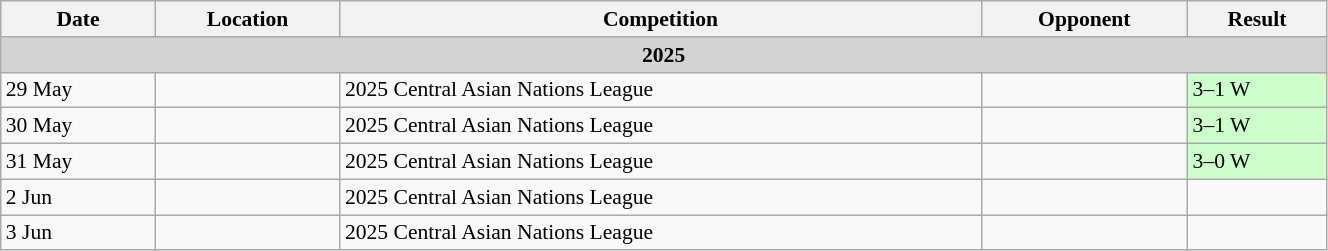<table class="wikitable" style="font-size:90%; width:70%;">
<tr>
<th>Date</th>
<th>Location</th>
<th>Competition</th>
<th>Opponent</th>
<th>Result</th>
</tr>
<tr>
<td style="text-align: center;" colspan=5 bgcolor="lightgrey"><strong>2025</strong></td>
</tr>
<tr>
<td>29 May</td>
<td></td>
<td>2025 Central Asian Nations League</td>
<td></td>
<td bgcolor=#ccffcc>3–1 W</td>
</tr>
<tr>
<td>30 May</td>
<td></td>
<td>2025 Central Asian Nations League</td>
<td></td>
<td bgcolor=#ccffcc>3–1 W</td>
</tr>
<tr>
<td>31 May</td>
<td></td>
<td>2025 Central Asian Nations League</td>
<td></td>
<td bgcolor=#ccffcc>3–0 W</td>
</tr>
<tr>
<td>2 Jun</td>
<td></td>
<td>2025 Central Asian Nations League</td>
<td></td>
<td bgcolor=></td>
</tr>
<tr>
<td>3 Jun</td>
<td></td>
<td>2025 Central Asian Nations League</td>
<td></td>
<td bgcolor=></td>
</tr>
</table>
